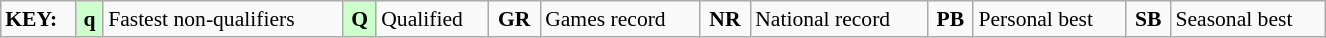<table class="wikitable" style="margin:0.5em auto; font-size:90%;position:relative;" width=70%>
<tr>
<td><strong>KEY:</strong></td>
<td bgcolor=ccffcc align=center><strong>q</strong></td>
<td>Fastest non-qualifiers</td>
<td bgcolor=ccffcc align=center><strong>Q</strong></td>
<td>Qualified</td>
<td align=center><strong>GR</strong></td>
<td>Games record</td>
<td align=center><strong>NR</strong></td>
<td>National record</td>
<td align=center><strong>PB</strong></td>
<td>Personal best</td>
<td align=center><strong>SB</strong></td>
<td>Seasonal best</td>
</tr>
</table>
